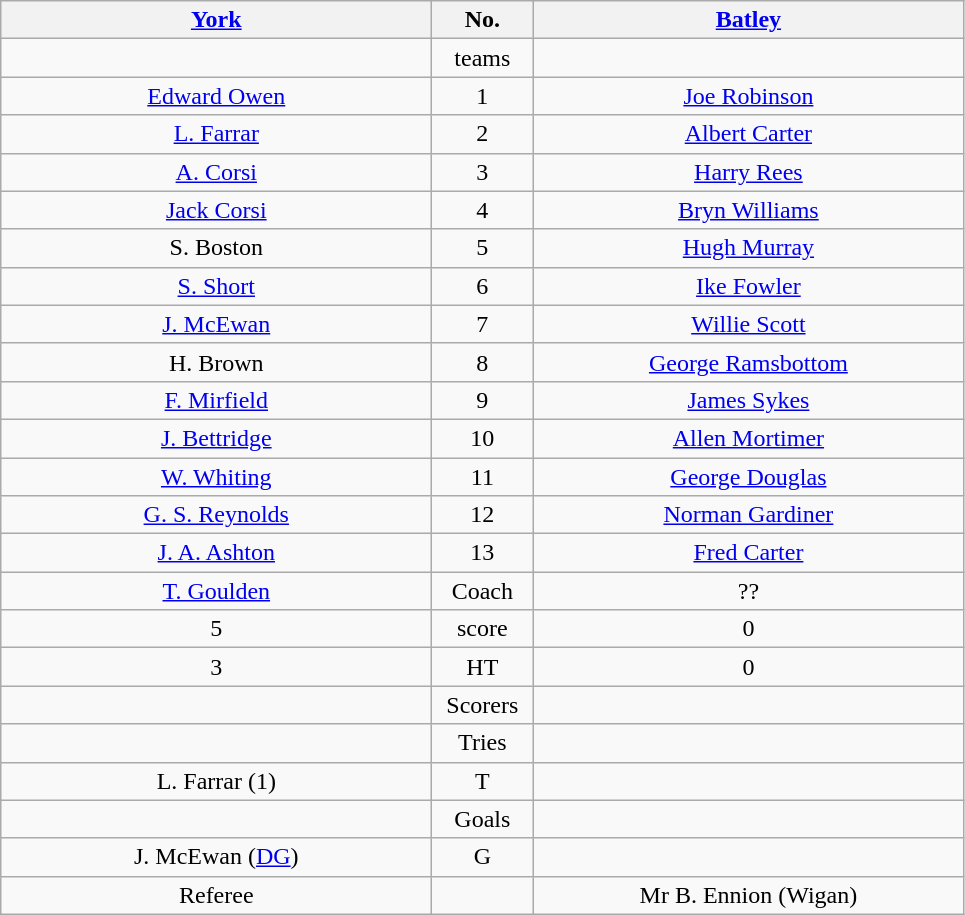<table class="wikitable" style="text-align:center;">
<tr>
<th width=280 abbr=winner><a href='#'>York</a></th>
<th width=60 abbr="Number">No.</th>
<th width=280 abbr=runner-up><a href='#'>Batley</a></th>
</tr>
<tr>
<td></td>
<td>teams</td>
<td></td>
</tr>
<tr>
<td><a href='#'>Edward Owen</a></td>
<td>1</td>
<td><a href='#'>Joe Robinson</a></td>
</tr>
<tr>
<td><a href='#'>L. Farrar</a></td>
<td>2</td>
<td><a href='#'>Albert Carter</a></td>
</tr>
<tr>
<td><a href='#'>A. Corsi</a></td>
<td>3</td>
<td><a href='#'>Harry Rees</a></td>
</tr>
<tr>
<td><a href='#'>Jack Corsi</a></td>
<td>4</td>
<td><a href='#'>Bryn Williams</a></td>
</tr>
<tr>
<td>S. Boston</td>
<td>5</td>
<td><a href='#'>Hugh Murray</a></td>
</tr>
<tr>
<td><a href='#'>S. Short</a></td>
<td>6</td>
<td><a href='#'>Ike Fowler</a></td>
</tr>
<tr>
<td><a href='#'>J. McEwan</a></td>
<td>7</td>
<td><a href='#'>Willie Scott</a></td>
</tr>
<tr>
<td>H. Brown</td>
<td>8</td>
<td><a href='#'>George Ramsbottom</a></td>
</tr>
<tr>
<td><a href='#'>F. Mirfield</a></td>
<td>9</td>
<td><a href='#'>James Sykes</a></td>
</tr>
<tr>
<td><a href='#'>J. Bettridge</a></td>
<td>10</td>
<td><a href='#'>Allen Mortimer</a></td>
</tr>
<tr>
<td><a href='#'>W. Whiting</a></td>
<td>11</td>
<td><a href='#'>George Douglas</a></td>
</tr>
<tr>
<td><a href='#'>G. S. Reynolds</a></td>
<td>12</td>
<td><a href='#'>Norman Gardiner</a></td>
</tr>
<tr>
<td><a href='#'>J. A. Ashton</a></td>
<td>13</td>
<td><a href='#'>Fred Carter</a></td>
</tr>
<tr>
<td><a href='#'>T. Goulden</a></td>
<td>Coach</td>
<td>??</td>
</tr>
<tr>
<td>5</td>
<td>score</td>
<td>0</td>
</tr>
<tr>
<td>3</td>
<td>HT</td>
<td>0</td>
</tr>
<tr>
<td></td>
<td>Scorers</td>
<td></td>
</tr>
<tr>
<td></td>
<td>Tries</td>
<td></td>
</tr>
<tr>
<td>L. Farrar (1)</td>
<td>T</td>
<td></td>
</tr>
<tr>
<td></td>
<td>Goals</td>
<td></td>
</tr>
<tr>
<td>J. McEwan (<a href='#'>DG</a>)</td>
<td>G</td>
<td></td>
</tr>
<tr>
<td>Referee</td>
<td></td>
<td>Mr B. Ennion (Wigan)</td>
</tr>
</table>
